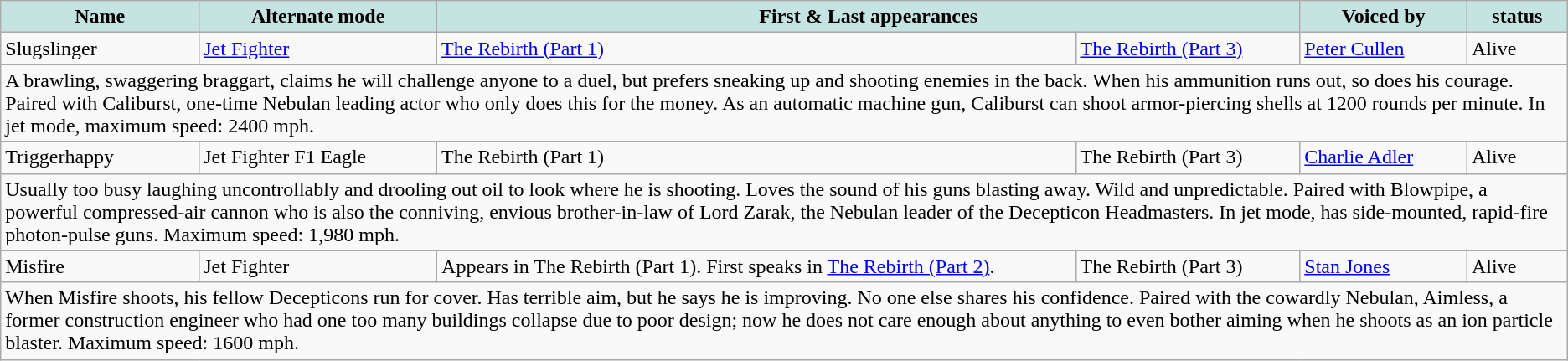<table class="wikitable">
<tr>
<th style="background-color: #C5E4E1">Name</th>
<th style="background-color: #C5E4E1">Alternate mode</th>
<th colspan="2" align="center" style="background-color: #C5E4E1">First & Last appearances</th>
<th style="background-color: #C5E4E1">Voiced by</th>
<th style="background-color: #C5E4E1">status</th>
</tr>
<tr>
<td>Slugslinger</td>
<td><a href='#'>Jet Fighter</a></td>
<td><a href='#'>The Rebirth (Part 1)</a></td>
<td><a href='#'>The Rebirth (Part 3)</a></td>
<td><a href='#'>Peter Cullen</a></td>
<td>Alive</td>
</tr>
<tr>
<td colspan="6" valign="top">A brawling, swaggering braggart, claims he will challenge anyone to a duel, but prefers sneaking up and shooting enemies in the back. When his ammunition runs out, so does his courage. Paired with Caliburst, one-time Nebulan leading actor who only does this for the money. As an automatic machine gun, Caliburst can shoot armor-piercing shells at 1200 rounds per minute. In jet mode, maximum speed: 2400 mph.</td>
</tr>
<tr>
<td>Triggerhappy</td>
<td>Jet Fighter F1 Eagle</td>
<td>The Rebirth (Part 1)</td>
<td>The Rebirth (Part 3)</td>
<td><a href='#'>Charlie Adler</a></td>
<td>Alive</td>
</tr>
<tr>
<td colspan="6" valign="top">Usually too busy laughing uncontrollably and drooling out oil to look where he is shooting. Loves the sound of his guns blasting away. Wild and unpredictable. Paired with Blowpipe, a powerful compressed-air cannon who is also the conniving, envious brother-in-law of Lord Zarak, the Nebulan leader of the Decepticon Headmasters. In jet mode, has side-mounted, rapid-fire photon-pulse guns. Maximum speed: 1,980 mph.</td>
</tr>
<tr>
<td>Misfire</td>
<td>Jet Fighter</td>
<td>Appears in The Rebirth (Part 1). First speaks in <a href='#'>The Rebirth (Part 2)</a>.</td>
<td>The Rebirth (Part 3)</td>
<td><a href='#'>Stan Jones</a></td>
<td>Alive</td>
</tr>
<tr>
<td colspan="6" valign="top">When Misfire shoots, his fellow Decepticons run for cover. Has terrible aim, but he says he is improving. No one else shares his confidence. Paired with the cowardly Nebulan, Aimless, a former construction engineer who had one too many buildings collapse due to poor design; now he does not care enough about anything to even bother aiming when he shoots as an ion particle blaster. Maximum speed: 1600 mph.</td>
</tr>
</table>
